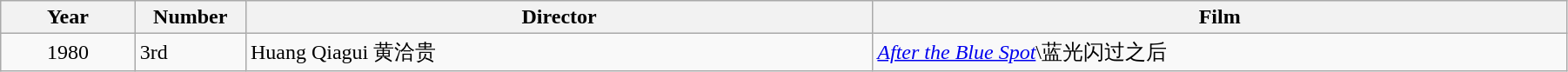<table class="wikitable" width="95%" align="center">
<tr>
<th width="6%">Year</th>
<th width="4%">Number</th>
<th width="28%">Director</th>
<th width="31%">Film</th>
</tr>
<tr>
<td style="text-align:center;">1980</td>
<td>3rd</td>
<td>Huang Qiagui 黄洽贵</td>
<td><em><a href='#'>After the Blue Spot</a></em>\蓝光闪过之后</td>
</tr>
</table>
